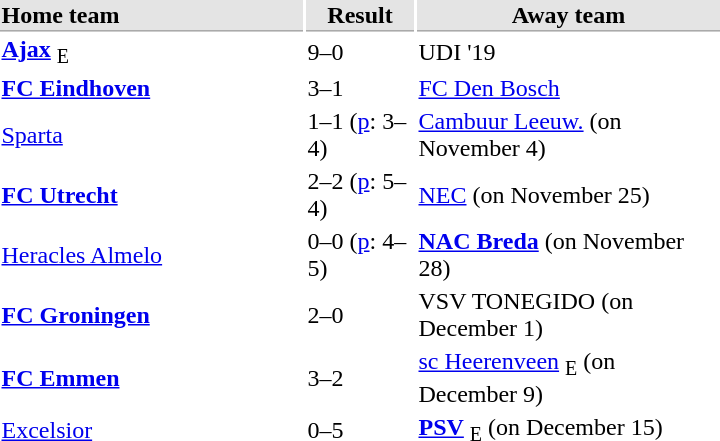<table style="float:right;">
<tr bgcolor="#E4E4E4">
<th style="border-bottom:1px solid #AAAAAA" width="200" align="left">Home team</th>
<th style="border-bottom:1px solid #AAAAAA" width="70" align="center">Result</th>
<th style="border-bottom:1px solid #AAAAAA" width="200">Away team</th>
</tr>
<tr>
<td><strong><a href='#'>Ajax</a></strong> <sub>E</sub></td>
<td>9–0</td>
<td>UDI '19</td>
</tr>
<tr>
<td><strong><a href='#'>FC Eindhoven</a></strong></td>
<td>3–1</td>
<td><a href='#'>FC Den Bosch</a></td>
</tr>
<tr>
<td><a href='#'>Sparta</a></td>
<td>1–1 (<a href='#'>p</a>: 3–4)</td>
<td><a href='#'>Cambuur Leeuw.</a> (on November 4)</td>
</tr>
<tr>
<td><strong><a href='#'>FC Utrecht</a></strong></td>
<td>2–2 (<a href='#'>p</a>: 5–4)</td>
<td><a href='#'>NEC</a> (on November 25)</td>
</tr>
<tr>
<td><a href='#'>Heracles Almelo</a></td>
<td>0–0 (<a href='#'>p</a>: 4–5)</td>
<td><strong><a href='#'>NAC Breda</a></strong> (on November 28)</td>
</tr>
<tr>
<td><strong><a href='#'>FC Groningen</a></strong></td>
<td>2–0</td>
<td>VSV TONEGIDO (on December 1)</td>
</tr>
<tr>
<td><strong><a href='#'>FC Emmen</a></strong></td>
<td>3–2</td>
<td><a href='#'>sc Heerenveen</a> <sub>E</sub> (on December 9)</td>
</tr>
<tr>
<td><a href='#'>Excelsior</a></td>
<td>0–5</td>
<td><strong><a href='#'>PSV</a></strong> <sub>E</sub> (on December 15)</td>
</tr>
</table>
